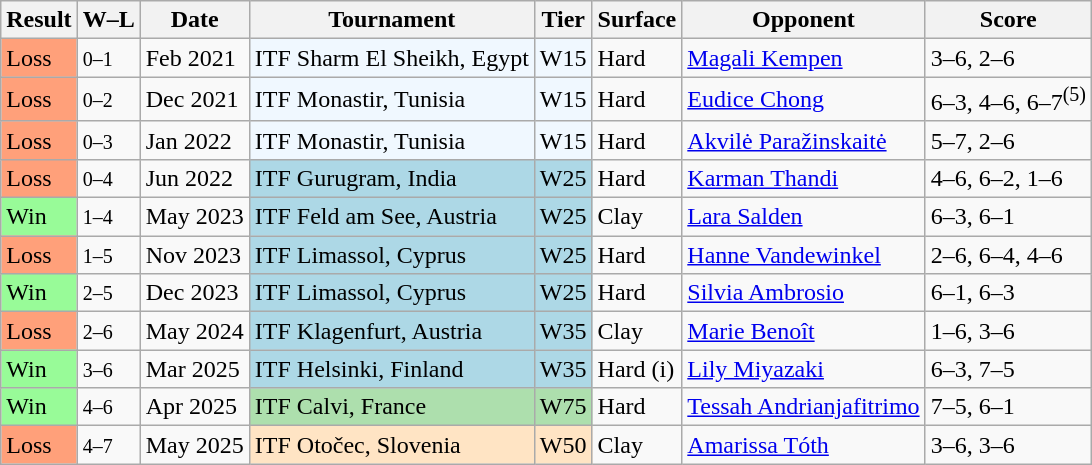<table class="sortable wikitable">
<tr>
<th>Result</th>
<th class="unsortable">W–L</th>
<th>Date</th>
<th>Tournament</th>
<th>Tier</th>
<th>Surface</th>
<th>Opponent</th>
<th class="unsortable">Score</th>
</tr>
<tr>
<td style="background:#ffa07a;">Loss</td>
<td><small>0–1</small></td>
<td>Feb 2021</td>
<td style="background:#f0f8ff;">ITF Sharm El Sheikh, Egypt</td>
<td style="background:#f0f8ff;">W15</td>
<td>Hard</td>
<td> <a href='#'>Magali Kempen</a></td>
<td>3–6, 2–6</td>
</tr>
<tr>
<td style="background:#ffa07a;">Loss</td>
<td><small>0–2</small></td>
<td>Dec 2021</td>
<td style="background:#f0f8ff;">ITF Monastir, Tunisia</td>
<td style="background:#f0f8ff;">W15</td>
<td>Hard</td>
<td> <a href='#'>Eudice Chong</a></td>
<td>6–3, 4–6, 6–7<sup>(5)</sup></td>
</tr>
<tr>
<td style="background:#ffa07a;">Loss</td>
<td><small>0–3</small></td>
<td>Jan 2022</td>
<td style="background:#f0f8ff;">ITF Monastir, Tunisia</td>
<td style="background:#f0f8ff;">W15</td>
<td>Hard</td>
<td> <a href='#'>Akvilė Paražinskaitė</a></td>
<td>5–7, 2–6</td>
</tr>
<tr>
<td style="background:#ffa07a;">Loss</td>
<td><small>0–4</small></td>
<td>Jun 2022</td>
<td style="background:lightblue;">ITF Gurugram, India</td>
<td style="background:lightblue;">W25</td>
<td>Hard</td>
<td> <a href='#'>Karman Thandi</a></td>
<td>4–6, 6–2, 1–6</td>
</tr>
<tr>
<td style="background:#98FB98;">Win</td>
<td><small>1–4</small></td>
<td>May 2023</td>
<td style="background:lightblue;">ITF Feld am See, Austria</td>
<td style="background:lightblue;">W25</td>
<td>Clay</td>
<td> <a href='#'>Lara Salden</a></td>
<td>6–3, 6–1</td>
</tr>
<tr>
<td style="background:#ffa07a;">Loss</td>
<td><small>1–5</small></td>
<td>Nov 2023</td>
<td style="background:lightblue;">ITF Limassol, Cyprus</td>
<td style="background:lightblue;">W25</td>
<td>Hard</td>
<td> <a href='#'>Hanne Vandewinkel</a></td>
<td>2–6, 6–4, 4–6</td>
</tr>
<tr>
<td style="background:#98FB98;">Win</td>
<td><small>2–5</small></td>
<td>Dec 2023</td>
<td style="background:lightblue;">ITF Limassol, Cyprus</td>
<td style="background:lightblue;">W25</td>
<td>Hard</td>
<td> <a href='#'>Silvia Ambrosio</a></td>
<td>6–1, 6–3</td>
</tr>
<tr>
<td style="background:#ffa07a;">Loss</td>
<td><small>2–6</small></td>
<td>May 2024</td>
<td style="background:lightblue;">ITF Klagenfurt, Austria</td>
<td style="background:lightblue;">W35</td>
<td>Clay</td>
<td> <a href='#'>Marie Benoît</a></td>
<td>1–6, 3–6</td>
</tr>
<tr>
<td style="background:#98FB98;">Win</td>
<td><small>3–6</small></td>
<td>Mar 2025</td>
<td style="background:lightblue;">ITF Helsinki, Finland</td>
<td style="background:lightblue;">W35</td>
<td>Hard (i)</td>
<td> <a href='#'>Lily Miyazaki</a></td>
<td>6–3, 7–5</td>
</tr>
<tr>
<td style="background:#98FB98;">Win</td>
<td><small>4–6</small></td>
<td>Apr 2025</td>
<td style="background:#addfad;">ITF Calvi, France</td>
<td style="background:#addfad;">W75</td>
<td>Hard</td>
<td> <a href='#'>Tessah Andrianjafitrimo</a></td>
<td>7–5, 6–1</td>
</tr>
<tr>
<td style="background:#ffa07a;">Loss</td>
<td><small>4–7</small></td>
<td>May 2025</td>
<td style="background:#ffe4c4;">ITF Otočec, Slovenia</td>
<td style="background:#ffe4c4;">W50</td>
<td>Clay</td>
<td> <a href='#'>Amarissa Tóth</a></td>
<td>3–6, 3–6</td>
</tr>
</table>
